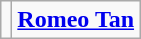<table class="wikitable" style="text-align:center">
<tr>
<td><div></div></td>
<td><strong><a href='#'>Romeo Tan</a><br> </strong></td>
</tr>
</table>
